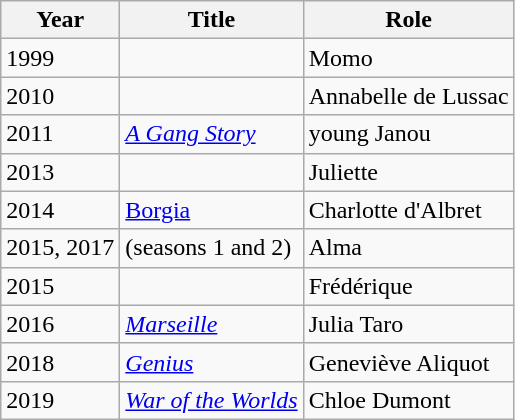<table class="wikitable sortable">
<tr>
<th>Year</th>
<th>Title</th>
<th>Role</th>
</tr>
<tr>
<td>1999</td>
<td><em></em></td>
<td>Momo</td>
</tr>
<tr>
<td>2010</td>
<td></td>
<td>Annabelle de Lussac</td>
</tr>
<tr>
<td>2011</td>
<td><em><a href='#'>A Gang Story</a></em></td>
<td>young Janou</td>
</tr>
<tr>
<td>2013</td>
<td></td>
<td>Juliette</td>
</tr>
<tr>
<td>2014</td>
<td><a href='#'>Borgia</a></td>
<td>Charlotte d'Albret</td>
</tr>
<tr>
<td>2015, 2017</td>
<td><em></em> (seasons 1 and 2)</td>
<td>Alma</td>
</tr>
<tr>
<td>2015</td>
<td><em></em></td>
<td>Frédérique</td>
</tr>
<tr>
<td>2016</td>
<td><em><a href='#'>Marseille</a></em></td>
<td>Julia Taro</td>
</tr>
<tr>
<td>2018</td>
<td><em><a href='#'>Genius</a></em></td>
<td>Geneviève Aliquot</td>
</tr>
<tr>
<td>2019</td>
<td><em><a href='#'>War of the Worlds</a></em></td>
<td>Chloe Dumont</td>
</tr>
</table>
